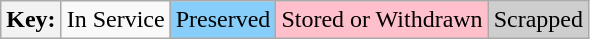<table class="wikitable">
<tr>
<th>Key:</th>
<td>In Service</td>
<td bgcolor=#87cefa>Preserved</td>
<td bgcolor=#ffc0cb>Stored or Withdrawn</td>
<td bgcolor=#cecece>Scrapped</td>
</tr>
</table>
